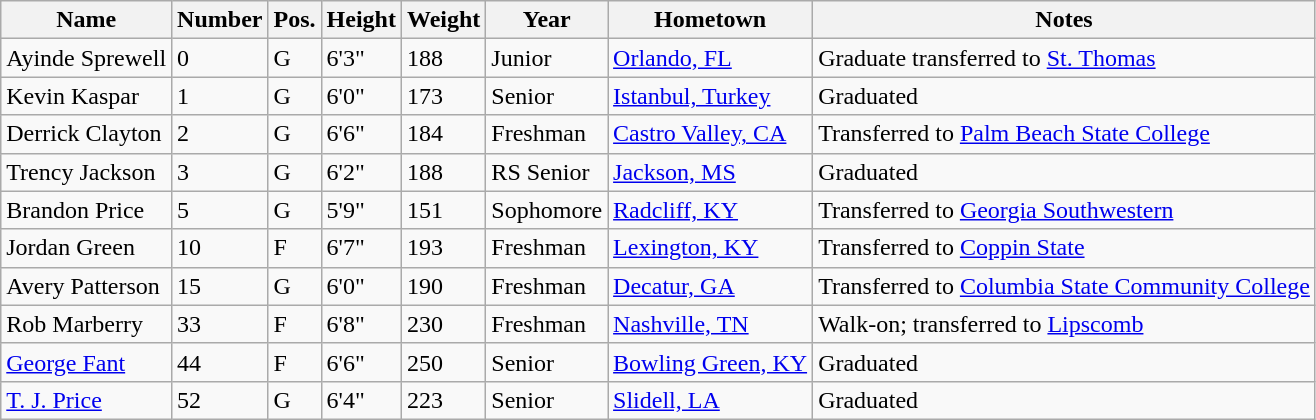<table class="wikitable sortable" border="1">
<tr>
<th>Name</th>
<th>Number</th>
<th>Pos.</th>
<th>Height</th>
<th>Weight</th>
<th>Year</th>
<th>Hometown</th>
<th class="unsortable">Notes</th>
</tr>
<tr>
<td>Ayinde Sprewell</td>
<td>0</td>
<td>G</td>
<td>6'3"</td>
<td>188</td>
<td>Junior</td>
<td><a href='#'>Orlando, FL</a></td>
<td>Graduate transferred to <a href='#'>St. Thomas</a></td>
</tr>
<tr>
<td>Kevin Kaspar</td>
<td>1</td>
<td>G</td>
<td>6'0"</td>
<td>173</td>
<td>Senior</td>
<td><a href='#'>Istanbul, Turkey</a></td>
<td>Graduated</td>
</tr>
<tr>
<td>Derrick Clayton</td>
<td>2</td>
<td>G</td>
<td>6'6"</td>
<td>184</td>
<td>Freshman</td>
<td><a href='#'>Castro Valley, CA</a></td>
<td>Transferred to <a href='#'>Palm Beach State College</a></td>
</tr>
<tr>
<td>Trency Jackson</td>
<td>3</td>
<td>G</td>
<td>6'2"</td>
<td>188</td>
<td>RS Senior</td>
<td><a href='#'>Jackson, MS</a></td>
<td>Graduated</td>
</tr>
<tr>
<td>Brandon Price</td>
<td>5</td>
<td>G</td>
<td>5'9"</td>
<td>151</td>
<td>Sophomore</td>
<td><a href='#'>Radcliff, KY</a></td>
<td>Transferred to <a href='#'>Georgia Southwestern</a></td>
</tr>
<tr>
<td>Jordan Green</td>
<td>10</td>
<td>F</td>
<td>6'7"</td>
<td>193</td>
<td>Freshman</td>
<td><a href='#'>Lexington, KY</a></td>
<td>Transferred to <a href='#'>Coppin State</a></td>
</tr>
<tr>
<td>Avery Patterson</td>
<td>15</td>
<td>G</td>
<td>6'0"</td>
<td>190</td>
<td>Freshman</td>
<td><a href='#'>Decatur, GA</a></td>
<td>Transferred to <a href='#'>Columbia State Community College</a></td>
</tr>
<tr>
<td>Rob Marberry</td>
<td>33</td>
<td>F</td>
<td>6'8"</td>
<td>230</td>
<td>Freshman</td>
<td><a href='#'>Nashville, TN</a></td>
<td>Walk-on; transferred to <a href='#'>Lipscomb</a></td>
</tr>
<tr>
<td><a href='#'>George Fant</a></td>
<td>44</td>
<td>F</td>
<td>6'6"</td>
<td>250</td>
<td>Senior</td>
<td><a href='#'>Bowling Green, KY</a></td>
<td>Graduated</td>
</tr>
<tr>
<td><a href='#'>T. J. Price</a></td>
<td>52</td>
<td>G</td>
<td>6'4"</td>
<td>223</td>
<td>Senior</td>
<td><a href='#'>Slidell, LA</a></td>
<td>Graduated</td>
</tr>
</table>
